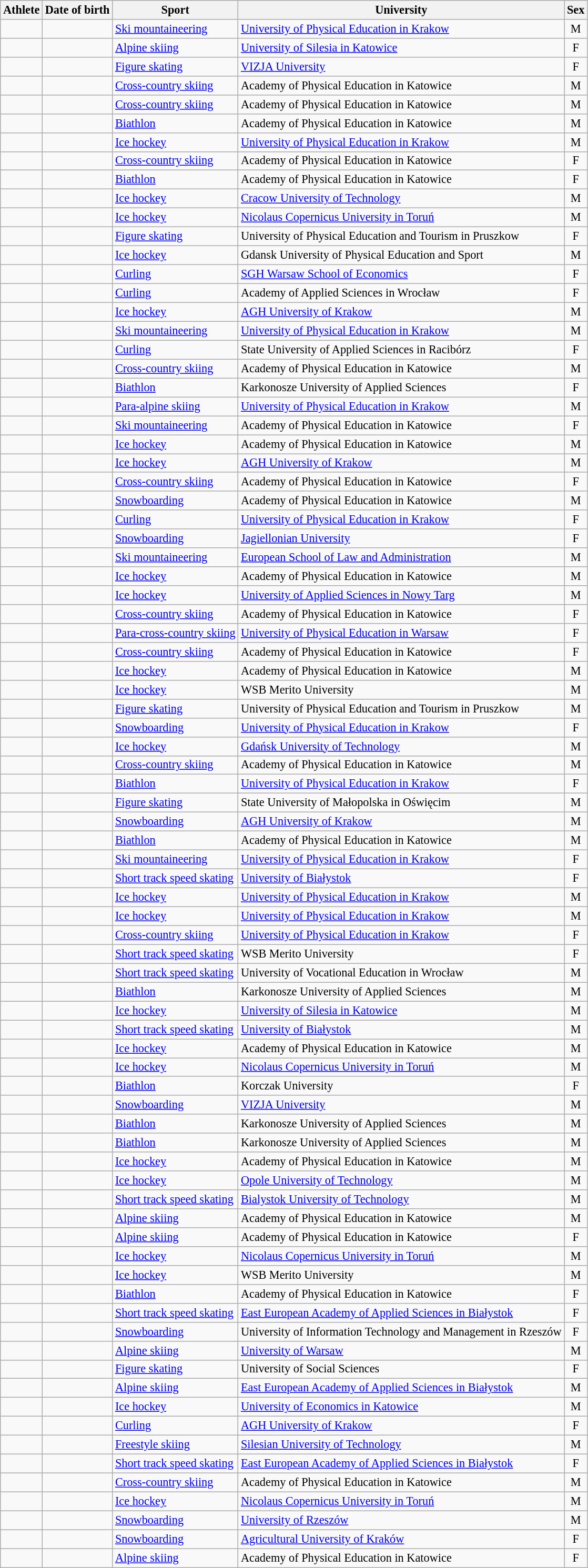<table class="wikitable sortable" style="font-size:93%">
<tr>
<th>Athlete</th>
<th>Date of birth</th>
<th>Sport</th>
<th>University</th>
<th>Sex</th>
</tr>
<tr>
<td></td>
<td></td>
<td><a href='#'>Ski mountaineering</a></td>
<td><a href='#'>University of Physical Education in Krakow</a></td>
<td align=center>M</td>
</tr>
<tr>
<td></td>
<td></td>
<td><a href='#'>Alpine skiing</a></td>
<td><a href='#'>University of Silesia in Katowice</a></td>
<td align=center>F</td>
</tr>
<tr>
<td></td>
<td></td>
<td><a href='#'>Figure skating</a></td>
<td><a href='#'>VIZJA University</a></td>
<td align=center>F</td>
</tr>
<tr>
<td></td>
<td></td>
<td><a href='#'>Cross-country skiing</a></td>
<td>Academy of Physical Education in Katowice</td>
<td align=center>M</td>
</tr>
<tr>
<td></td>
<td></td>
<td><a href='#'>Cross-country skiing</a></td>
<td>Academy of Physical Education in Katowice</td>
<td align=center>M</td>
</tr>
<tr>
<td></td>
<td></td>
<td><a href='#'>Biathlon</a></td>
<td>Academy of Physical Education in Katowice</td>
<td align=center>M</td>
</tr>
<tr>
<td></td>
<td></td>
<td><a href='#'>Ice hockey</a></td>
<td><a href='#'>University of Physical Education in Krakow</a></td>
<td align=center>M</td>
</tr>
<tr>
<td></td>
<td></td>
<td><a href='#'>Cross-country skiing</a></td>
<td>Academy of Physical Education in Katowice</td>
<td align=center>F</td>
</tr>
<tr>
<td></td>
<td></td>
<td><a href='#'>Biathlon</a></td>
<td>Academy of Physical Education in Katowice</td>
<td align=center>F</td>
</tr>
<tr>
<td></td>
<td></td>
<td><a href='#'>Ice hockey</a></td>
<td><a href='#'>Cracow University of Technology</a></td>
<td align=center>M</td>
</tr>
<tr>
<td></td>
<td></td>
<td><a href='#'>Ice hockey</a></td>
<td><a href='#'>Nicolaus Copernicus University in Toruń</a></td>
<td align=center>M</td>
</tr>
<tr>
<td></td>
<td></td>
<td><a href='#'>Figure skating</a></td>
<td>University of Physical Education and Tourism in Pruszkow</td>
<td align=center>F</td>
</tr>
<tr>
<td></td>
<td></td>
<td><a href='#'>Ice hockey</a></td>
<td>Gdansk University of Physical Education and Sport</td>
<td align=center>M</td>
</tr>
<tr>
<td></td>
<td></td>
<td><a href='#'>Curling</a></td>
<td><a href='#'>SGH Warsaw School of Economics</a></td>
<td align=center>F</td>
</tr>
<tr>
<td></td>
<td></td>
<td><a href='#'>Curling</a></td>
<td>Academy of Applied Sciences in Wrocław</td>
<td align=center>F</td>
</tr>
<tr>
<td></td>
<td></td>
<td><a href='#'>Ice hockey</a></td>
<td><a href='#'>AGH University of Krakow</a></td>
<td align=center>M</td>
</tr>
<tr>
<td></td>
<td></td>
<td><a href='#'>Ski mountaineering</a></td>
<td><a href='#'>University of Physical Education in Krakow</a></td>
<td align=center>M</td>
</tr>
<tr>
<td></td>
<td></td>
<td><a href='#'>Curling</a></td>
<td>State University of Applied Sciences in Racibórz</td>
<td align=center>F</td>
</tr>
<tr>
<td></td>
<td></td>
<td><a href='#'>Cross-country skiing</a></td>
<td>Academy of Physical Education in Katowice</td>
<td align=center>M</td>
</tr>
<tr>
<td></td>
<td></td>
<td><a href='#'>Biathlon</a></td>
<td>Karkonosze University of Applied Sciences</td>
<td align=center>F</td>
</tr>
<tr>
<td></td>
<td></td>
<td><a href='#'>Para-alpine skiing</a></td>
<td><a href='#'>University of Physical Education in Krakow</a></td>
<td align=center>M</td>
</tr>
<tr>
<td></td>
<td></td>
<td><a href='#'>Ski mountaineering</a></td>
<td>Academy of Physical Education in Katowice</td>
<td align=center>F</td>
</tr>
<tr>
<td></td>
<td></td>
<td><a href='#'>Ice hockey</a></td>
<td>Academy of Physical Education in Katowice</td>
<td align=center>M</td>
</tr>
<tr>
<td></td>
<td></td>
<td><a href='#'>Ice hockey</a></td>
<td><a href='#'>AGH University of Krakow</a></td>
<td align=center>M</td>
</tr>
<tr>
<td></td>
<td></td>
<td><a href='#'>Cross-country skiing</a></td>
<td>Academy of Physical Education in Katowice</td>
<td align=center>F</td>
</tr>
<tr>
<td></td>
<td></td>
<td><a href='#'>Snowboarding</a></td>
<td>Academy of Physical Education in Katowice</td>
<td align=center>M</td>
</tr>
<tr>
<td></td>
<td></td>
<td><a href='#'>Curling</a></td>
<td><a href='#'>University of Physical Education in Krakow</a></td>
<td align=center>F</td>
</tr>
<tr>
<td></td>
<td></td>
<td><a href='#'>Snowboarding</a></td>
<td><a href='#'>Jagiellonian University</a></td>
<td align=center>F</td>
</tr>
<tr>
<td></td>
<td></td>
<td><a href='#'>Ski mountaineering</a></td>
<td><a href='#'>European School of Law and Administration</a></td>
<td align=center>M</td>
</tr>
<tr>
<td></td>
<td></td>
<td><a href='#'>Ice hockey</a></td>
<td>Academy of Physical Education in Katowice</td>
<td align=center>M</td>
</tr>
<tr>
<td></td>
<td></td>
<td><a href='#'>Ice hockey</a></td>
<td><a href='#'>University of Applied Sciences in Nowy Targ</a></td>
<td align=center>M</td>
</tr>
<tr>
<td></td>
<td></td>
<td><a href='#'>Cross-country skiing</a></td>
<td>Academy of Physical Education in Katowice</td>
<td align=center>F</td>
</tr>
<tr>
<td></td>
<td></td>
<td><a href='#'>Para-cross-country skiing</a></td>
<td><a href='#'>University of Physical Education in Warsaw</a></td>
<td align=center>F</td>
</tr>
<tr>
<td></td>
<td></td>
<td><a href='#'>Cross-country skiing</a></td>
<td>Academy of Physical Education in Katowice</td>
<td align=center>F</td>
</tr>
<tr>
<td></td>
<td></td>
<td><a href='#'>Ice hockey</a></td>
<td>Academy of Physical Education in Katowice</td>
<td align=center>M</td>
</tr>
<tr>
<td></td>
<td></td>
<td><a href='#'>Ice hockey</a></td>
<td>WSB Merito University</td>
<td align=center>M</td>
</tr>
<tr>
<td></td>
<td></td>
<td><a href='#'>Figure skating</a></td>
<td>University of Physical Education and Tourism in Pruszkow</td>
<td align=center>M</td>
</tr>
<tr>
<td></td>
<td></td>
<td><a href='#'>Snowboarding</a></td>
<td><a href='#'>University of Physical Education in Krakow</a></td>
<td align=center>F</td>
</tr>
<tr>
<td></td>
<td></td>
<td><a href='#'>Ice hockey</a></td>
<td><a href='#'>Gdańsk University of Technology</a></td>
<td align=center>M</td>
</tr>
<tr>
<td></td>
<td></td>
<td><a href='#'>Cross-country skiing</a></td>
<td>Academy of Physical Education in Katowice</td>
<td align=center>M</td>
</tr>
<tr>
<td></td>
<td></td>
<td><a href='#'>Biathlon</a></td>
<td><a href='#'>University of Physical Education in Krakow</a></td>
<td align=center>F</td>
</tr>
<tr>
<td></td>
<td></td>
<td><a href='#'>Figure skating</a></td>
<td>State University of Małopolska in Oświęcim</td>
<td align=center>M</td>
</tr>
<tr>
<td></td>
<td></td>
<td><a href='#'>Snowboarding</a></td>
<td><a href='#'>AGH University of Krakow</a></td>
<td align=center>M</td>
</tr>
<tr>
<td></td>
<td></td>
<td><a href='#'>Biathlon</a></td>
<td>Academy of Physical Education in Katowice</td>
<td align=center>M</td>
</tr>
<tr>
<td></td>
<td></td>
<td><a href='#'>Ski mountaineering</a></td>
<td><a href='#'>University of Physical Education in Krakow</a></td>
<td align=center>F</td>
</tr>
<tr>
<td></td>
<td></td>
<td><a href='#'>Short track speed skating</a></td>
<td><a href='#'>University of Białystok</a></td>
<td align=center>F</td>
</tr>
<tr>
<td></td>
<td></td>
<td><a href='#'>Ice hockey</a></td>
<td><a href='#'>University of Physical Education in Krakow</a></td>
<td align=center>M</td>
</tr>
<tr>
<td></td>
<td></td>
<td><a href='#'>Ice hockey</a></td>
<td><a href='#'>University of Physical Education in Krakow</a></td>
<td align=center>M</td>
</tr>
<tr>
<td></td>
<td></td>
<td><a href='#'>Cross-country skiing</a></td>
<td><a href='#'>University of Physical Education in Krakow</a></td>
<td align=center>F</td>
</tr>
<tr>
<td></td>
<td></td>
<td><a href='#'>Short track speed skating</a></td>
<td>WSB Merito University</td>
<td align=center>F</td>
</tr>
<tr>
<td></td>
<td></td>
<td><a href='#'>Short track speed skating</a></td>
<td>University of Vocational Education in Wrocław</td>
<td align=center>M</td>
</tr>
<tr>
<td></td>
<td></td>
<td><a href='#'>Biathlon</a></td>
<td>Karkonosze University of Applied Sciences</td>
<td align=center>M</td>
</tr>
<tr>
<td></td>
<td></td>
<td><a href='#'>Ice hockey</a></td>
<td><a href='#'>University of Silesia in Katowice</a></td>
<td align=center>M</td>
</tr>
<tr>
<td></td>
<td></td>
<td><a href='#'>Short track speed skating</a></td>
<td><a href='#'>University of Białystok</a></td>
<td align=center>M</td>
</tr>
<tr>
<td></td>
<td></td>
<td><a href='#'>Ice hockey</a></td>
<td>Academy of Physical Education in Katowice</td>
<td align=center>M</td>
</tr>
<tr>
<td></td>
<td></td>
<td><a href='#'>Ice hockey</a></td>
<td><a href='#'>Nicolaus Copernicus University in Toruń</a></td>
<td align=center>M</td>
</tr>
<tr>
<td></td>
<td></td>
<td><a href='#'>Biathlon</a></td>
<td>Korczak University</td>
<td align=center>F</td>
</tr>
<tr>
<td></td>
<td></td>
<td><a href='#'>Snowboarding</a></td>
<td><a href='#'>VIZJA University</a></td>
<td align=center>M</td>
</tr>
<tr>
<td></td>
<td></td>
<td><a href='#'>Biathlon</a></td>
<td>Karkonosze University of Applied Sciences</td>
<td align=center>M</td>
</tr>
<tr>
<td></td>
<td></td>
<td><a href='#'>Biathlon</a></td>
<td>Karkonosze University of Applied Sciences</td>
<td align=center>M</td>
</tr>
<tr>
<td></td>
<td></td>
<td><a href='#'>Ice hockey</a></td>
<td>Academy of Physical Education in Katowice</td>
<td align=center>M</td>
</tr>
<tr>
<td></td>
<td></td>
<td><a href='#'>Ice hockey</a></td>
<td><a href='#'>Opole University of Technology</a></td>
<td align=center>M</td>
</tr>
<tr>
<td></td>
<td></td>
<td><a href='#'>Short track speed skating</a></td>
<td><a href='#'>Bialystok University of Technology</a></td>
<td align=center>M</td>
</tr>
<tr>
<td></td>
<td></td>
<td><a href='#'>Alpine skiing</a></td>
<td>Academy of Physical Education in Katowice</td>
<td align=center>M</td>
</tr>
<tr>
<td></td>
<td></td>
<td><a href='#'>Alpine skiing</a></td>
<td>Academy of Physical Education in Katowice</td>
<td align=center>F</td>
</tr>
<tr>
<td></td>
<td></td>
<td><a href='#'>Ice hockey</a></td>
<td><a href='#'>Nicolaus Copernicus University in Toruń</a></td>
<td align=center>M</td>
</tr>
<tr>
<td></td>
<td></td>
<td><a href='#'>Ice hockey</a></td>
<td>WSB Merito University</td>
<td align=center>M</td>
</tr>
<tr>
<td></td>
<td></td>
<td><a href='#'>Biathlon</a></td>
<td>Academy of Physical Education in Katowice</td>
<td align=center>F</td>
</tr>
<tr>
<td></td>
<td></td>
<td><a href='#'>Short track speed skating</a></td>
<td><a href='#'>East European Academy of Applied Sciences in Białystok</a></td>
<td align=center>F</td>
</tr>
<tr>
<td></td>
<td></td>
<td><a href='#'>Snowboarding</a></td>
<td>University of Information Technology and Management in Rzeszów</td>
<td align=center>F</td>
</tr>
<tr>
<td></td>
<td></td>
<td><a href='#'>Alpine skiing</a></td>
<td><a href='#'>University of Warsaw</a></td>
<td align=center>M</td>
</tr>
<tr>
<td></td>
<td></td>
<td><a href='#'>Figure skating</a></td>
<td>University of Social Sciences</td>
<td align=center>F</td>
</tr>
<tr>
<td></td>
<td></td>
<td><a href='#'>Alpine skiing</a></td>
<td><a href='#'>East European Academy of Applied Sciences in Białystok</a></td>
<td align=center>M</td>
</tr>
<tr>
<td></td>
<td></td>
<td><a href='#'>Ice hockey</a></td>
<td><a href='#'>University of Economics in Katowice</a></td>
<td align=center>M</td>
</tr>
<tr>
<td></td>
<td></td>
<td><a href='#'>Curling</a></td>
<td><a href='#'>AGH University of Krakow</a></td>
<td align=center>F</td>
</tr>
<tr>
<td></td>
<td></td>
<td><a href='#'>Freestyle skiing</a></td>
<td><a href='#'>Silesian University of Technology</a></td>
<td align=center>M</td>
</tr>
<tr>
<td></td>
<td></td>
<td><a href='#'>Short track speed skating</a></td>
<td><a href='#'>East European Academy of Applied Sciences in Białystok</a></td>
<td align=center>F</td>
</tr>
<tr>
<td></td>
<td></td>
<td><a href='#'>Cross-country skiing</a></td>
<td>Academy of Physical Education in Katowice</td>
<td align=center>M</td>
</tr>
<tr>
<td></td>
<td></td>
<td><a href='#'>Ice hockey</a></td>
<td><a href='#'>Nicolaus Copernicus University in Toruń</a></td>
<td align=center>M</td>
</tr>
<tr>
<td></td>
<td></td>
<td><a href='#'>Snowboarding</a></td>
<td><a href='#'>University of Rzeszów</a></td>
<td align=center>M</td>
</tr>
<tr>
<td></td>
<td></td>
<td><a href='#'>Snowboarding</a></td>
<td><a href='#'>Agricultural University of Kraków</a></td>
<td align=center>F</td>
</tr>
<tr>
<td></td>
<td></td>
<td><a href='#'>Alpine skiing</a></td>
<td>Academy of Physical Education in Katowice</td>
<td align=center>F</td>
</tr>
</table>
